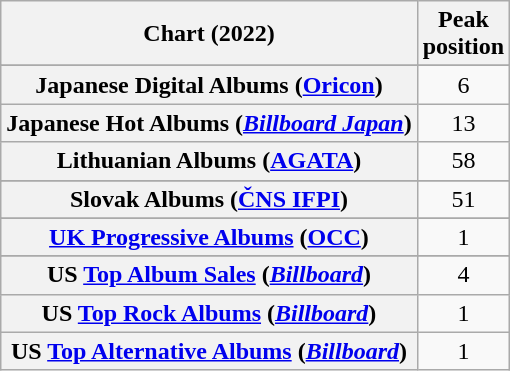<table class="wikitable sortable plainrowheaders" style="text-align:center">
<tr>
<th scope="col">Chart (2022)</th>
<th scope="col">Peak<br>position</th>
</tr>
<tr>
</tr>
<tr>
</tr>
<tr>
</tr>
<tr>
</tr>
<tr>
</tr>
<tr>
</tr>
<tr>
</tr>
<tr>
</tr>
<tr>
</tr>
<tr>
</tr>
<tr>
</tr>
<tr>
</tr>
<tr>
</tr>
<tr>
</tr>
<tr>
</tr>
<tr>
<th scope="row">Japanese Digital Albums (<a href='#'>Oricon</a>)</th>
<td>6</td>
</tr>
<tr>
<th scope="row">Japanese Hot Albums (<em><a href='#'>Billboard Japan</a></em>)</th>
<td>13</td>
</tr>
<tr>
<th scope="row">Lithuanian Albums (<a href='#'>AGATA</a>)</th>
<td>58</td>
</tr>
<tr>
</tr>
<tr>
</tr>
<tr>
</tr>
<tr>
</tr>
<tr>
</tr>
<tr>
<th scope="row">Slovak Albums (<a href='#'>ČNS IFPI</a>)</th>
<td>51</td>
</tr>
<tr>
</tr>
<tr>
</tr>
<tr>
</tr>
<tr>
</tr>
<tr>
<th scope="row"><a href='#'>UK Progressive Albums</a> (<a href='#'>OCC</a>)</th>
<td>1</td>
</tr>
<tr>
</tr>
<tr>
<th scope="row">US <a href='#'>Top Album Sales</a> (<em><a href='#'>Billboard</a></em>)</th>
<td>4</td>
</tr>
<tr>
<th scope="row">US <a href='#'>Top Rock Albums</a> (<em><a href='#'>Billboard</a></em>)</th>
<td>1</td>
</tr>
<tr>
<th scope="row">US <a href='#'>Top Alternative Albums</a> (<em><a href='#'>Billboard</a></em>)</th>
<td>1</td>
</tr>
</table>
